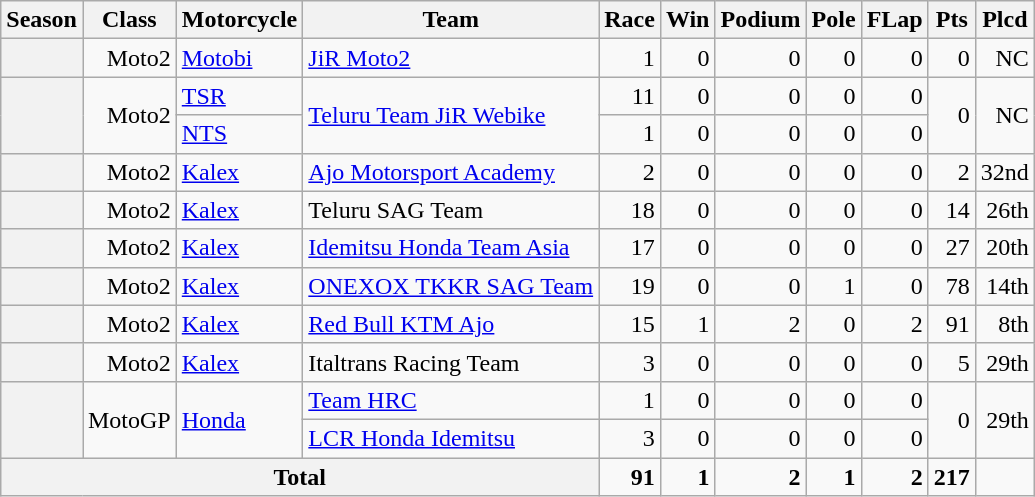<table class="wikitable" style="text-align:right;">
<tr>
<th>Season</th>
<th>Class</th>
<th>Motorcycle</th>
<th>Team</th>
<th>Race</th>
<th>Win</th>
<th>Podium</th>
<th>Pole</th>
<th>FLap</th>
<th>Pts</th>
<th>Plcd</th>
</tr>
<tr>
<th></th>
<td>Moto2</td>
<td style="text-align:left;"><a href='#'>Motobi</a></td>
<td style="text-align:left;"><a href='#'>JiR Moto2</a></td>
<td>1</td>
<td>0</td>
<td>0</td>
<td>0</td>
<td>0</td>
<td>0</td>
<td>NC</td>
</tr>
<tr>
<th rowspan="2"></th>
<td rowspan="2">Moto2</td>
<td style="text-align:left;"><a href='#'>TSR</a></td>
<td style="text-align:left;" rowspan="2"><a href='#'>Teluru Team JiR Webike</a></td>
<td>11</td>
<td>0</td>
<td>0</td>
<td>0</td>
<td>0</td>
<td rowspan="2">0</td>
<td rowspan="2">NC</td>
</tr>
<tr>
<td style="text-align:left;"><a href='#'>NTS</a></td>
<td>1</td>
<td>0</td>
<td>0</td>
<td>0</td>
<td>0</td>
</tr>
<tr>
<th></th>
<td>Moto2</td>
<td style="text-align:left;"><a href='#'>Kalex</a></td>
<td style="text-align:left;"><a href='#'>Ajo Motorsport Academy</a></td>
<td>2</td>
<td>0</td>
<td>0</td>
<td>0</td>
<td>0</td>
<td>2</td>
<td>32nd</td>
</tr>
<tr>
<th></th>
<td>Moto2</td>
<td style="text-align:left;"><a href='#'>Kalex</a></td>
<td style="text-align:left;">Teluru SAG Team</td>
<td>18</td>
<td>0</td>
<td>0</td>
<td>0</td>
<td>0</td>
<td>14</td>
<td>26th</td>
</tr>
<tr>
<th></th>
<td>Moto2</td>
<td style="text-align:left;"><a href='#'>Kalex</a></td>
<td style="text-align:left;"><a href='#'>Idemitsu Honda Team Asia</a></td>
<td>17</td>
<td>0</td>
<td>0</td>
<td>0</td>
<td>0</td>
<td>27</td>
<td>20th</td>
</tr>
<tr>
<th></th>
<td>Moto2</td>
<td style="text-align:left;"><a href='#'>Kalex</a></td>
<td style="text-align:left;"><a href='#'>ONEXOX TKKR SAG Team</a></td>
<td>19</td>
<td>0</td>
<td>0</td>
<td>1</td>
<td>0</td>
<td>78</td>
<td>14th</td>
</tr>
<tr>
<th></th>
<td>Moto2</td>
<td style="text-align:left;"><a href='#'>Kalex</a></td>
<td style="text-align:left;"><a href='#'>Red Bull KTM Ajo</a></td>
<td>15</td>
<td>1</td>
<td>2</td>
<td>0</td>
<td>2</td>
<td>91</td>
<td>8th</td>
</tr>
<tr>
<th></th>
<td>Moto2</td>
<td style="text-align:left;"><a href='#'>Kalex</a></td>
<td style="text-align:left;">Italtrans Racing Team</td>
<td>3</td>
<td>0</td>
<td>0</td>
<td>0</td>
<td>0</td>
<td>5</td>
<td>29th</td>
</tr>
<tr>
<th rowspan="2"></th>
<td rowspan="2">MotoGP</td>
<td style="text-align:left;" rowspan=2><a href='#'>Honda</a></td>
<td style="text-align:left;"><a href='#'>Team HRC</a></td>
<td>1</td>
<td>0</td>
<td>0</td>
<td>0</td>
<td>0</td>
<td rowspan="2">0</td>
<td rowspan="2">29th</td>
</tr>
<tr>
<td style="text-align:left;"><a href='#'>LCR Honda Idemitsu</a></td>
<td>3</td>
<td>0</td>
<td>0</td>
<td>0</td>
<td>0</td>
</tr>
<tr>
<th colspan="4">Total</th>
<td><strong>91</strong></td>
<td><strong>1</strong></td>
<td><strong>2</strong></td>
<td><strong>1</strong></td>
<td><strong>2</strong></td>
<td><strong>217</strong></td>
<td></td>
</tr>
</table>
